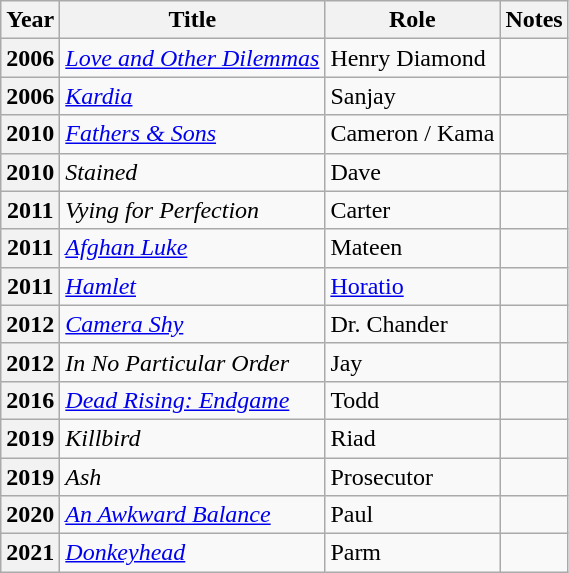<table class="wikitable plainrowheaders sortable">
<tr>
<th scope="col">Year</th>
<th scope="col">Title</th>
<th scope="col">Role</th>
<th class="unsortable">Notes</th>
</tr>
<tr>
<th scope="row">2006</th>
<td><em><a href='#'>Love and Other Dilemmas</a></em></td>
<td>Henry Diamond</td>
<td></td>
</tr>
<tr>
<th scope="row">2006</th>
<td><em><a href='#'>Kardia</a></em></td>
<td>Sanjay</td>
<td></td>
</tr>
<tr>
<th scope="row">2010</th>
<td><em><a href='#'>Fathers & Sons</a></em></td>
<td>Cameron / Kama</td>
<td></td>
</tr>
<tr>
<th scope="row">2010</th>
<td><em>Stained</em></td>
<td>Dave</td>
<td></td>
</tr>
<tr>
<th scope="row">2011</th>
<td><em>Vying for Perfection</em></td>
<td>Carter</td>
<td></td>
</tr>
<tr>
<th scope="row">2011</th>
<td><em><a href='#'>Afghan Luke</a></em></td>
<td>Mateen</td>
<td></td>
</tr>
<tr>
<th scope="row">2011</th>
<td><em><a href='#'>Hamlet</a></em></td>
<td><a href='#'>Horatio</a></td>
<td></td>
</tr>
<tr>
<th scope="row">2012</th>
<td><em><a href='#'>Camera Shy</a></em></td>
<td>Dr. Chander</td>
<td></td>
</tr>
<tr>
<th scope="row">2012</th>
<td><em>In No Particular Order</em></td>
<td>Jay</td>
<td></td>
</tr>
<tr>
<th scope="row">2016</th>
<td><em><a href='#'>Dead Rising: Endgame</a></em></td>
<td>Todd</td>
<td></td>
</tr>
<tr>
<th scope="row">2019</th>
<td><em>Killbird</em></td>
<td>Riad</td>
<td></td>
</tr>
<tr>
<th scope="row">2019</th>
<td><em>Ash</em></td>
<td>Prosecutor</td>
<td></td>
</tr>
<tr>
<th scope="row">2020</th>
<td><em><a href='#'>An Awkward Balance</a></em></td>
<td>Paul</td>
<td></td>
</tr>
<tr>
<th scope="row">2021</th>
<td><em><a href='#'>Donkeyhead</a></em></td>
<td>Parm</td>
<td></td>
</tr>
</table>
